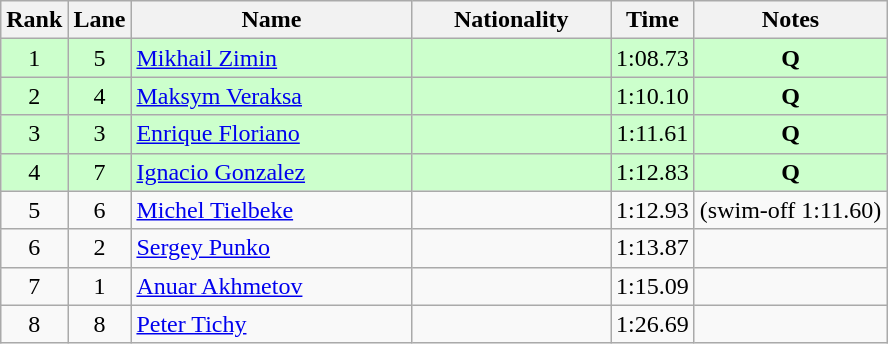<table class="wikitable sortable" style="text-align:center">
<tr>
<th>Rank</th>
<th>Lane</th>
<th style="width:180px">Name</th>
<th style="width:125px">Nationality</th>
<th>Time</th>
<th>Notes</th>
</tr>
<tr style="background:#cfc;">
<td>1</td>
<td>5</td>
<td style="text-align:left;"><a href='#'>Mikhail Zimin</a></td>
<td style="text-align:left;"></td>
<td>1:08.73</td>
<td><strong>Q</strong></td>
</tr>
<tr style="background:#cfc;">
<td>2</td>
<td>4</td>
<td style="text-align:left;"><a href='#'>Maksym Veraksa</a></td>
<td style="text-align:left;"></td>
<td>1:10.10</td>
<td><strong>Q</strong></td>
</tr>
<tr style="background:#cfc;">
<td>3</td>
<td>3</td>
<td style="text-align:left;"><a href='#'>Enrique Floriano</a></td>
<td style="text-align:left;"></td>
<td>1:11.61</td>
<td><strong>Q</strong></td>
</tr>
<tr style="background:#cfc;">
<td>4</td>
<td>7</td>
<td style="text-align:left;"><a href='#'>Ignacio Gonzalez</a></td>
<td style="text-align:left;"></td>
<td>1:12.83</td>
<td><strong>Q</strong></td>
</tr>
<tr>
<td>5</td>
<td>6</td>
<td style="text-align:left;"><a href='#'>Michel Tielbeke</a></td>
<td style="text-align:left;"></td>
<td>1:12.93</td>
<td>(swim-off 1:11.60)</td>
</tr>
<tr>
<td>6</td>
<td>2</td>
<td style="text-align:left;"><a href='#'>Sergey Punko</a></td>
<td style="text-align:left;"></td>
<td>1:13.87</td>
<td></td>
</tr>
<tr>
<td>7</td>
<td>1</td>
<td style="text-align:left;"><a href='#'>Anuar Akhmetov</a></td>
<td style="text-align:left;"></td>
<td>1:15.09</td>
<td></td>
</tr>
<tr>
<td>8</td>
<td>8</td>
<td style="text-align:left;"><a href='#'>Peter Tichy</a></td>
<td style="text-align:left;"></td>
<td>1:26.69</td>
<td></td>
</tr>
</table>
